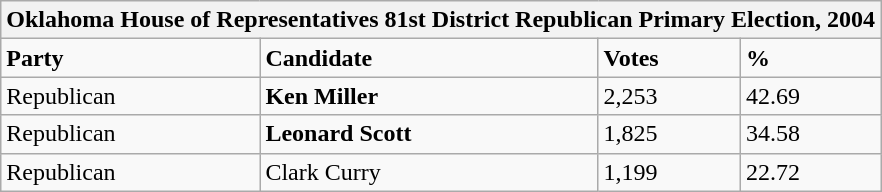<table class="wikitable">
<tr>
<th colspan="4">Oklahoma House of Representatives 81st District Republican Primary Election, 2004</th>
</tr>
<tr>
<td><strong>Party</strong></td>
<td><strong>Candidate</strong></td>
<td><strong>Votes</strong></td>
<td><strong>%</strong></td>
</tr>
<tr>
<td>Republican</td>
<td><strong>Ken Miller</strong></td>
<td>2,253</td>
<td>42.69</td>
</tr>
<tr>
<td>Republican</td>
<td><strong>Leonard Scott</strong></td>
<td>1,825</td>
<td>34.58</td>
</tr>
<tr>
<td>Republican</td>
<td>Clark Curry</td>
<td>1,199</td>
<td>22.72</td>
</tr>
</table>
